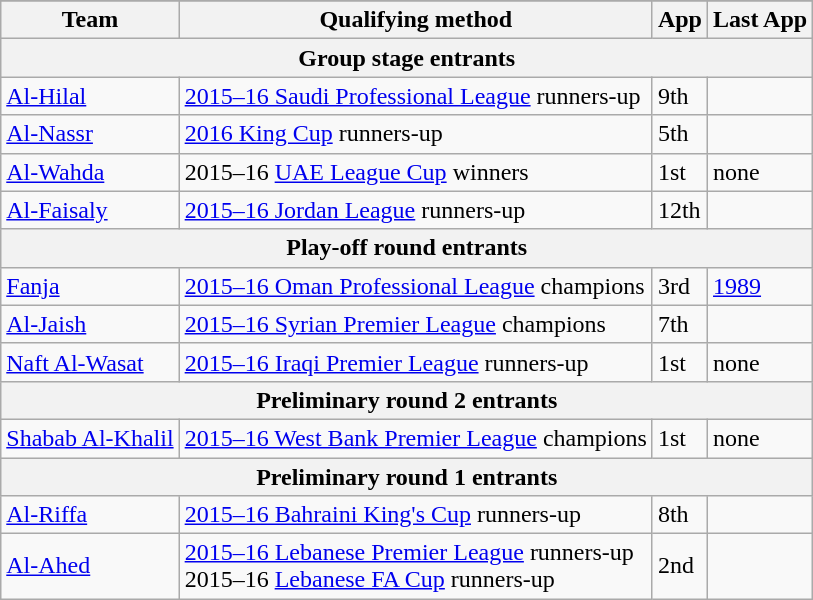<table class="wikitable">
<tr>
</tr>
<tr>
<th>Team</th>
<th>Qualifying method</th>
<th>App</th>
<th>Last App</th>
</tr>
<tr>
<th colspan=4>Group stage entrants</th>
</tr>
<tr>
<td> <a href='#'>Al-Hilal</a></td>
<td><a href='#'>2015–16 Saudi Professional League</a> runners-up</td>
<td>9th</td>
<td><a href='#'></a></td>
</tr>
<tr>
<td> <a href='#'>Al-Nassr</a></td>
<td><a href='#'>2016 King Cup</a> runners-up</td>
<td>5th</td>
<td><a href='#'></a></td>
</tr>
<tr>
<td> <a href='#'>Al-Wahda</a></td>
<td>2015–16 <a href='#'>UAE League Cup</a> winners</td>
<td>1st</td>
<td>none</td>
</tr>
<tr>
<td> <a href='#'>Al-Faisaly</a></td>
<td><a href='#'>2015–16 Jordan League</a> runners-up</td>
<td>12th</td>
<td><a href='#'></a></td>
</tr>
<tr>
<th colspan=4>Play-off round entrants</th>
</tr>
<tr>
<td> <a href='#'>Fanja</a></td>
<td><a href='#'>2015–16 Oman Professional League</a> champions</td>
<td>3rd</td>
<td><a href='#'>1989</a></td>
</tr>
<tr>
<td> <a href='#'>Al-Jaish</a></td>
<td><a href='#'>2015–16 Syrian Premier League</a> champions</td>
<td>7th</td>
<td><a href='#'></a></td>
</tr>
<tr>
<td> <a href='#'>Naft Al-Wasat</a></td>
<td><a href='#'>2015–16 Iraqi Premier League</a> runners-up</td>
<td>1st</td>
<td>none</td>
</tr>
<tr>
<th colspan=4>Preliminary round 2 entrants</th>
</tr>
<tr>
<td> <a href='#'>Shabab Al-Khalil</a></td>
<td><a href='#'>2015–16 West Bank Premier League</a> champions</td>
<td>1st</td>
<td>none</td>
</tr>
<tr>
<th colspan=4>Preliminary round 1 entrants</th>
</tr>
<tr>
<td> <a href='#'>Al-Riffa</a></td>
<td><a href='#'>2015–16 Bahraini King's Cup</a> runners-up</td>
<td>8th</td>
<td><a href='#'></a></td>
</tr>
<tr>
<td> <a href='#'>Al-Ahed</a></td>
<td><a href='#'>2015–16 Lebanese Premier League</a> runners-up<br>2015–16 <a href='#'>Lebanese FA Cup</a> runners-up</td>
<td>2nd</td>
<td><a href='#'></a></td>
</tr>
</table>
